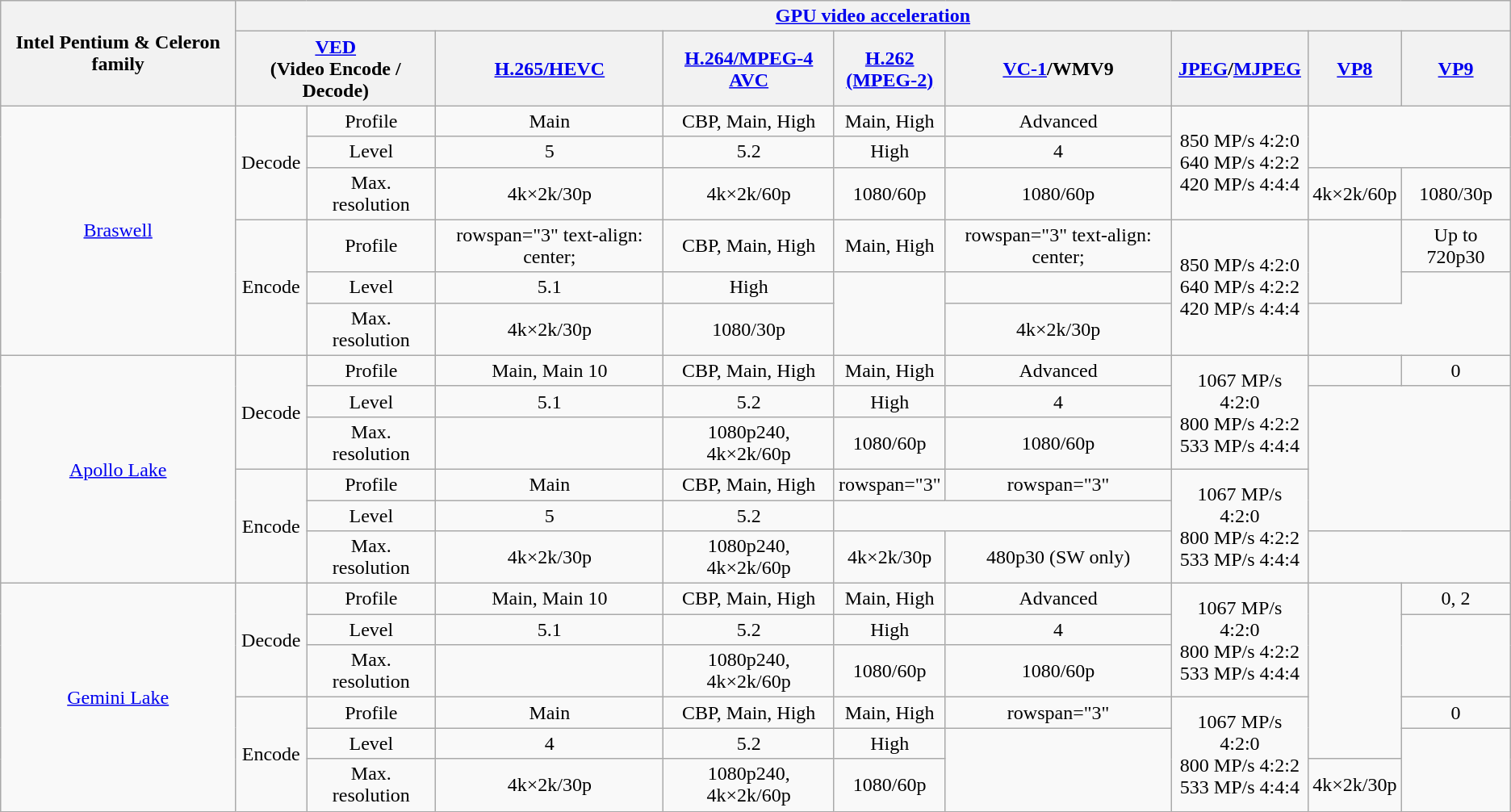<table class="wikitable" style="text-align: center;">
<tr>
<th rowspan="2">Intel Pentium & Celeron family</th>
<th colspan="9"><a href='#'>GPU video acceleration</a></th>
</tr>
<tr>
<th colspan=2><a href='#'>VED</a><br> (Video Encode / Decode)</th>
<th><a href='#'>H.265/HEVC</a></th>
<th><a href='#'>H.264/MPEG-4 AVC</a></th>
<th><a href='#'>H.262<br>(MPEG-2)</a></th>
<th><a href='#'>VC-1</a>/WMV9</th>
<th><a href='#'>JPEG</a>/<a href='#'>MJPEG</a></th>
<th><a href='#'>VP8</a></th>
<th><a href='#'>VP9</a></th>
</tr>
<tr>
<td rowspan=6><a href='#'>Braswell</a></td>
<td rowspan=3>Decode</td>
<td>Profile</td>
<td>Main</td>
<td>CBP, Main, High</td>
<td>Main, High</td>
<td>Advanced</td>
<td rowspan="3">850 MP/s 4:2:0<br>640 MP/s 4:2:2<br> 420 MP/s 4:4:4</td>
<td colspan="2" rowspan="2"></td>
</tr>
<tr>
<td>Level</td>
<td>5</td>
<td>5.2</td>
<td>High</td>
<td>4</td>
</tr>
<tr>
<td>Max. resolution</td>
<td>4k×2k/30p</td>
<td>4k×2k/60p</td>
<td>1080/60p</td>
<td>1080/60p</td>
<td>4k×2k/60p</td>
<td>1080/30p</td>
</tr>
<tr>
<td rowspan=3>Encode</td>
<td>Profile</td>
<td>rowspan="3" text-align: center; </td>
<td>CBP, Main, High</td>
<td>Main, High</td>
<td>rowspan="3" text-align: center; </td>
<td rowspan="3">850 MP/s 4:2:0<br>640 MP/s 4:2:2<br> 420 MP/s 4:4:4</td>
<td rowspan="2"></td>
<td>Up to 720p30</td>
</tr>
<tr>
<td>Level</td>
<td>5.1</td>
<td>High</td>
<td rowspan="2"></td>
</tr>
<tr>
<td>Max. resolution</td>
<td>4k×2k/30p</td>
<td>1080/30p</td>
<td>4k×2k/30p</td>
</tr>
<tr>
<td rowspan="6"><a href='#'>Apollo Lake</a></td>
<td rowspan="3">Decode</td>
<td>Profile</td>
<td>Main, Main 10</td>
<td>CBP, Main, High</td>
<td>Main, High</td>
<td>Advanced</td>
<td rowspan="3">1067 MP/s 4:2:0<br>800 MP/s 4:2:2<br>533 MP/s 4:4:4</td>
<td></td>
<td>0</td>
</tr>
<tr>
<td>Level</td>
<td>5.1</td>
<td>5.2</td>
<td>High</td>
<td>4</td>
<td colspan="2" rowspan="4"></td>
</tr>
<tr>
<td>Max. resolution</td>
<td></td>
<td>1080p240, 4k×2k/60p</td>
<td>1080/60p</td>
<td>1080/60p</td>
</tr>
<tr>
<td rowspan="3">Encode</td>
<td>Profile</td>
<td>Main</td>
<td>CBP, Main, High</td>
<td>rowspan="3" </td>
<td>rowspan="3" </td>
<td rowspan="3">1067 MP/s 4:2:0<br>800 MP/s 4:2:2<br>533 MP/s 4:4:4</td>
</tr>
<tr>
<td>Level</td>
<td>5</td>
<td>5.2</td>
</tr>
<tr>
<td>Max. resolution</td>
<td>4k×2k/30p</td>
<td>1080p240, 4k×2k/60p</td>
<td>4k×2k/30p</td>
<td>480p30 (SW only)</td>
</tr>
<tr>
<td rowspan="6"><a href='#'>Gemini Lake</a></td>
<td rowspan="3">Decode</td>
<td>Profile</td>
<td>Main, Main 10</td>
<td>CBP, Main, High</td>
<td>Main, High</td>
<td>Advanced</td>
<td rowspan="3">1067 MP/s 4:2:0<br>800 MP/s 4:2:2<br>533 MP/s 4:4:4</td>
<td rowspan="5"></td>
<td>0, 2</td>
</tr>
<tr>
<td>Level</td>
<td>5.1</td>
<td>5.2</td>
<td>High</td>
<td>4</td>
<td rowspan="2"></td>
</tr>
<tr>
<td>Max. resolution</td>
<td></td>
<td>1080p240, 4k×2k/60p</td>
<td>1080/60p</td>
<td>1080/60p</td>
</tr>
<tr>
<td rowspan="3">Encode</td>
<td>Profile</td>
<td>Main</td>
<td>CBP, Main, High</td>
<td>Main, High</td>
<td>rowspan="3" </td>
<td rowspan="3">1067 MP/s 4:2:0<br>800 MP/s 4:2:2<br>533 MP/s 4:4:4</td>
<td>0</td>
</tr>
<tr>
<td>Level</td>
<td>4</td>
<td>5.2</td>
<td>High</td>
<td rowspan="2"></td>
</tr>
<tr>
<td>Max. resolution</td>
<td>4k×2k/30p</td>
<td>1080p240, 4k×2k/60p</td>
<td>1080/60p</td>
<td>4k×2k/30p</td>
</tr>
</table>
